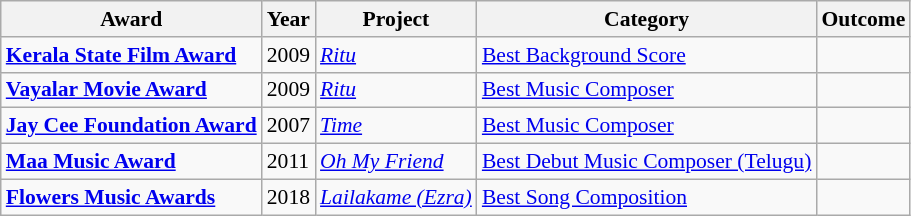<table class="wikitable" style="font-size: 90%;">
<tr>
<th>Award</th>
<th>Year</th>
<th>Project</th>
<th>Category</th>
<th>Outcome</th>
</tr>
<tr>
<td rowspan="1"><strong><a href='#'>Kerala State Film Award</a></strong></td>
<td>2009</td>
<td><em><a href='#'>Ritu</a></em></td>
<td><a href='#'>Best Background Score</a></td>
<td></td>
</tr>
<tr>
<td rowspan="1"><strong><a href='#'>Vayalar Movie Award</a></strong></td>
<td>2009</td>
<td><em><a href='#'>Ritu</a></em></td>
<td><a href='#'>Best Music Composer</a></td>
<td></td>
</tr>
<tr>
<td rowspan="1"><strong><a href='#'>Jay Cee Foundation Award</a></strong></td>
<td>2007</td>
<td><em><a href='#'>Time</a></em></td>
<td><a href='#'>Best Music Composer</a></td>
<td></td>
</tr>
<tr>
<td rowspan="1"><strong><a href='#'>Maa Music Award</a></strong></td>
<td>2011</td>
<td><em><a href='#'>Oh My Friend</a></em></td>
<td><a href='#'>Best Debut Music Composer (Telugu)</a></td>
<td></td>
</tr>
<tr>
<td rowspan="1"><strong><a href='#'>Flowers Music Awards</a></strong></td>
<td>2018</td>
<td><em><a href='#'>Lailakame (Ezra)</a></em></td>
<td><a href='#'>Best Song Composition</a></td>
<td></td>
</tr>
</table>
